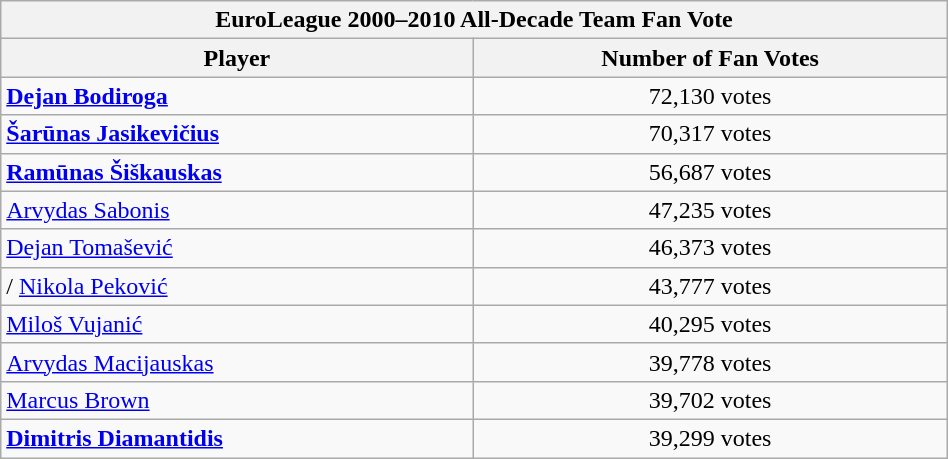<table class="wikitable sortable" style="text-align:left; width: 50%;">
<tr>
<th colspan="3">EuroLeague 2000–2010 All-Decade Team Fan Vote</th>
</tr>
<tr>
<th>Player</th>
<th>Number of Fan Votes</th>
</tr>
<tr>
<td> <strong><a href='#'>Dejan Bodiroga</a></strong></td>
<td style="text-align:center;">72,130 votes</td>
</tr>
<tr>
<td> <strong><a href='#'>Šarūnas Jasikevičius</a></strong></td>
<td style="text-align:center;">70,317 votes</td>
</tr>
<tr>
<td> <strong><a href='#'>Ramūnas Šiškauskas</a></strong></td>
<td style="text-align:center;">56,687 votes</td>
</tr>
<tr>
<td> <a href='#'>Arvydas Sabonis</a></td>
<td style="text-align:center;">47,235 votes</td>
</tr>
<tr>
<td> <a href='#'>Dejan Tomašević</a></td>
<td style="text-align:center;">46,373 votes</td>
</tr>
<tr>
<td>/ <a href='#'>Nikola Peković</a></td>
<td style="text-align:center;">43,777 votes</td>
</tr>
<tr>
<td> <a href='#'>Miloš Vujanić</a></td>
<td style="text-align:center;">40,295 votes</td>
</tr>
<tr>
<td> <a href='#'>Arvydas Macijauskas</a></td>
<td style="text-align:center;">39,778 votes</td>
</tr>
<tr>
<td> <a href='#'>Marcus Brown</a></td>
<td style="text-align:center;">39,702 votes</td>
</tr>
<tr>
<td> <strong><a href='#'>Dimitris Diamantidis</a></strong></td>
<td style="text-align:center;">39,299 votes</td>
</tr>
</table>
